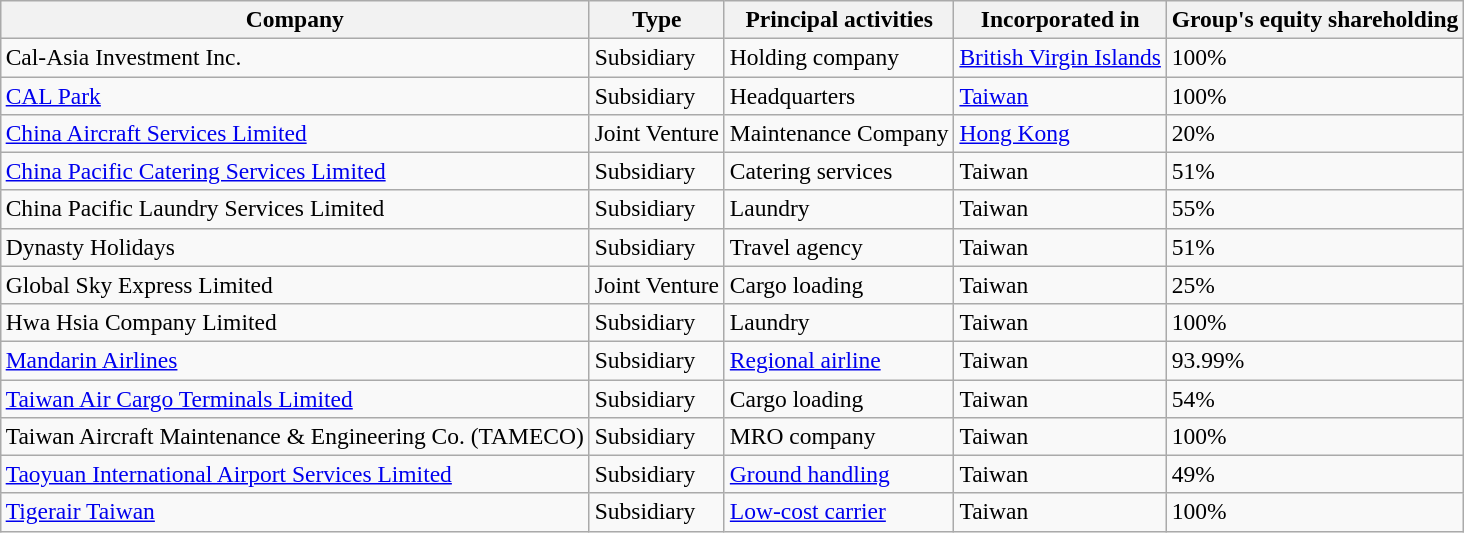<table class="wikitable sortable" style="font-size:98%; margin: 1em auto;">
<tr>
<th>Company</th>
<th>Type</th>
<th>Principal activities</th>
<th>Incorporated in</th>
<th>Group's equity shareholding</th>
</tr>
<tr>
<td>Cal-Asia Investment Inc.</td>
<td>Subsidiary</td>
<td>Holding company</td>
<td><a href='#'>British Virgin Islands</a></td>
<td>100%</td>
</tr>
<tr>
<td><a href='#'>CAL Park</a></td>
<td>Subsidiary</td>
<td>Headquarters</td>
<td><a href='#'>Taiwan</a></td>
<td>100%</td>
</tr>
<tr>
<td><a href='#'>China Aircraft Services Limited</a></td>
<td>Joint Venture</td>
<td>Maintenance Company</td>
<td><a href='#'>Hong Kong</a></td>
<td>20%</td>
</tr>
<tr>
<td><a href='#'>China Pacific Catering Services Limited</a></td>
<td>Subsidiary</td>
<td>Catering services</td>
<td>Taiwan</td>
<td>51%</td>
</tr>
<tr>
<td>China Pacific Laundry Services Limited</td>
<td>Subsidiary</td>
<td>Laundry</td>
<td>Taiwan</td>
<td>55%</td>
</tr>
<tr>
<td>Dynasty Holidays</td>
<td>Subsidiary</td>
<td>Travel agency</td>
<td>Taiwan</td>
<td>51%</td>
</tr>
<tr>
<td>Global Sky Express Limited</td>
<td>Joint Venture</td>
<td>Cargo loading</td>
<td>Taiwan</td>
<td>25%</td>
</tr>
<tr>
<td>Hwa Hsia Company Limited</td>
<td>Subsidiary</td>
<td>Laundry</td>
<td>Taiwan</td>
<td>100%</td>
</tr>
<tr>
<td><a href='#'>Mandarin Airlines</a></td>
<td>Subsidiary</td>
<td><a href='#'>Regional airline</a></td>
<td>Taiwan</td>
<td>93.99%</td>
</tr>
<tr>
<td><a href='#'>Taiwan Air Cargo Terminals Limited</a></td>
<td>Subsidiary</td>
<td>Cargo loading</td>
<td>Taiwan</td>
<td>54%</td>
</tr>
<tr>
<td>Taiwan Aircraft Maintenance & Engineering Co. (TAMECO)</td>
<td>Subsidiary</td>
<td><abbr>MRO</abbr> company</td>
<td>Taiwan</td>
<td>100%</td>
</tr>
<tr>
<td><a href='#'>Taoyuan International Airport Services Limited</a></td>
<td>Subsidiary</td>
<td><a href='#'>Ground handling</a></td>
<td>Taiwan</td>
<td>49%</td>
</tr>
<tr>
<td><a href='#'>Tigerair Taiwan</a></td>
<td>Subsidiary</td>
<td><a href='#'>Low-cost carrier</a></td>
<td>Taiwan</td>
<td>100%</td>
</tr>
</table>
